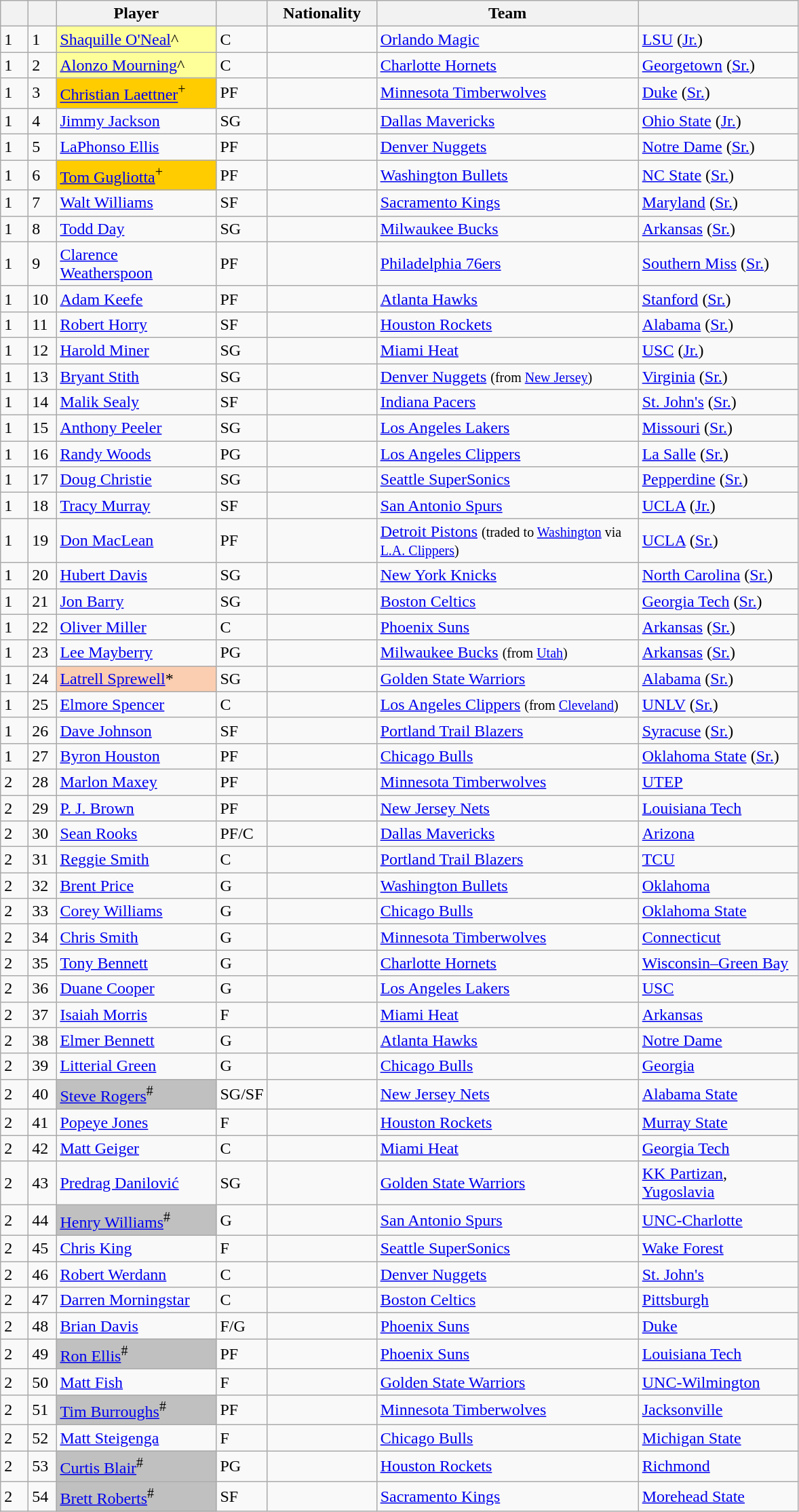<table class="wikitable sortable" style="text-align:left">
<tr>
<th style="width:20px;"></th>
<th style="width:20px;"></th>
<th style="width:150px;">Player</th>
<th style="width:20px;"></th>
<th style="width:100px;">Nationality</th>
<th style="width:250px;">Team</th>
<th style="width:150px;"></th>
</tr>
<tr>
<td>1</td>
<td>1</td>
<td bgcolor="#FFFF99"><a href='#'>Shaquille O'Neal</a>^</td>
<td>C</td>
<td></td>
<td><a href='#'>Orlando Magic</a></td>
<td><a href='#'>LSU</a> (<a href='#'>Jr.</a>)</td>
</tr>
<tr>
<td>1</td>
<td>2</td>
<td bgcolor="#FFFF99"><a href='#'>Alonzo Mourning</a>^</td>
<td>C</td>
<td></td>
<td><a href='#'>Charlotte Hornets</a></td>
<td><a href='#'>Georgetown</a> (<a href='#'>Sr.</a>)</td>
</tr>
<tr>
<td>1</td>
<td>3</td>
<td bgcolor="#FFCC00"><a href='#'>Christian Laettner</a><sup>+</sup></td>
<td>PF</td>
<td></td>
<td><a href='#'>Minnesota Timberwolves</a></td>
<td><a href='#'>Duke</a> (<a href='#'>Sr.</a>)</td>
</tr>
<tr>
<td>1</td>
<td>4</td>
<td><a href='#'>Jimmy Jackson</a></td>
<td>SG</td>
<td></td>
<td><a href='#'>Dallas Mavericks</a></td>
<td><a href='#'>Ohio State</a> (<a href='#'>Jr.</a>)</td>
</tr>
<tr>
<td>1</td>
<td>5</td>
<td><a href='#'>LaPhonso Ellis</a></td>
<td>PF</td>
<td></td>
<td><a href='#'>Denver Nuggets</a></td>
<td><a href='#'>Notre Dame</a> (<a href='#'>Sr.</a>)</td>
</tr>
<tr>
<td>1</td>
<td>6</td>
<td bgcolor="#FFCC00"><a href='#'>Tom Gugliotta</a><sup>+</sup></td>
<td>PF</td>
<td></td>
<td><a href='#'>Washington Bullets</a></td>
<td><a href='#'>NC State</a> (<a href='#'>Sr.</a>)</td>
</tr>
<tr>
<td>1</td>
<td>7</td>
<td><a href='#'>Walt Williams</a></td>
<td>SF</td>
<td></td>
<td><a href='#'>Sacramento Kings</a></td>
<td><a href='#'>Maryland</a> (<a href='#'>Sr.</a>)</td>
</tr>
<tr>
<td>1</td>
<td>8</td>
<td><a href='#'>Todd Day</a></td>
<td>SG</td>
<td></td>
<td><a href='#'>Milwaukee Bucks</a></td>
<td><a href='#'>Arkansas</a> (<a href='#'>Sr.</a>)</td>
</tr>
<tr>
<td>1</td>
<td>9</td>
<td><a href='#'>Clarence Weatherspoon</a></td>
<td>PF</td>
<td></td>
<td><a href='#'>Philadelphia 76ers</a></td>
<td><a href='#'>Southern Miss</a> (<a href='#'>Sr.</a>)</td>
</tr>
<tr>
<td>1</td>
<td>10</td>
<td><a href='#'>Adam Keefe</a></td>
<td>PF</td>
<td></td>
<td><a href='#'>Atlanta Hawks</a></td>
<td><a href='#'>Stanford</a> (<a href='#'>Sr.</a>)</td>
</tr>
<tr>
<td>1</td>
<td>11</td>
<td><a href='#'>Robert Horry</a></td>
<td>SF</td>
<td></td>
<td><a href='#'>Houston Rockets</a></td>
<td><a href='#'>Alabama</a> (<a href='#'>Sr.</a>)</td>
</tr>
<tr>
<td>1</td>
<td>12</td>
<td><a href='#'>Harold Miner</a></td>
<td>SG</td>
<td></td>
<td><a href='#'>Miami Heat</a></td>
<td><a href='#'>USC</a> (<a href='#'>Jr.</a>)</td>
</tr>
<tr>
<td>1</td>
<td>13</td>
<td><a href='#'>Bryant Stith</a></td>
<td>SG</td>
<td></td>
<td><a href='#'>Denver Nuggets</a> <small>(from <a href='#'>New Jersey</a>)</small></td>
<td><a href='#'>Virginia</a> (<a href='#'>Sr.</a>)</td>
</tr>
<tr>
<td>1</td>
<td>14</td>
<td><a href='#'>Malik Sealy</a></td>
<td>SF</td>
<td></td>
<td><a href='#'>Indiana Pacers</a></td>
<td><a href='#'>St. John's</a> (<a href='#'>Sr.</a>)</td>
</tr>
<tr>
<td>1</td>
<td>15</td>
<td><a href='#'>Anthony Peeler</a></td>
<td>SG</td>
<td></td>
<td><a href='#'>Los Angeles Lakers</a></td>
<td><a href='#'>Missouri</a> (<a href='#'>Sr.</a>)</td>
</tr>
<tr>
<td>1</td>
<td>16</td>
<td><a href='#'>Randy Woods</a></td>
<td>PG</td>
<td></td>
<td><a href='#'>Los Angeles Clippers</a></td>
<td><a href='#'>La Salle</a> (<a href='#'>Sr.</a>)</td>
</tr>
<tr>
<td>1</td>
<td>17</td>
<td><a href='#'>Doug Christie</a></td>
<td>SG</td>
<td></td>
<td><a href='#'>Seattle SuperSonics</a></td>
<td><a href='#'>Pepperdine</a> (<a href='#'>Sr.</a>)</td>
</tr>
<tr>
<td>1</td>
<td>18</td>
<td><a href='#'>Tracy Murray</a></td>
<td>SF</td>
<td></td>
<td><a href='#'>San Antonio Spurs</a></td>
<td><a href='#'>UCLA</a> (<a href='#'>Jr.</a>)</td>
</tr>
<tr>
<td>1</td>
<td>19</td>
<td><a href='#'>Don MacLean</a></td>
<td>PF</td>
<td></td>
<td><a href='#'>Detroit Pistons</a> <small>(traded to <a href='#'>Washington</a> via <a href='#'>L.A. Clippers</a>)</small></td>
<td><a href='#'>UCLA</a> (<a href='#'>Sr.</a>)</td>
</tr>
<tr>
<td>1</td>
<td>20</td>
<td><a href='#'>Hubert Davis</a></td>
<td>SG</td>
<td></td>
<td><a href='#'>New York Knicks</a></td>
<td><a href='#'>North Carolina</a> (<a href='#'>Sr.</a>)</td>
</tr>
<tr>
<td>1</td>
<td>21</td>
<td><a href='#'>Jon Barry</a></td>
<td>SG</td>
<td></td>
<td><a href='#'>Boston Celtics</a></td>
<td><a href='#'>Georgia Tech</a> (<a href='#'>Sr.</a>)</td>
</tr>
<tr>
<td>1</td>
<td>22</td>
<td><a href='#'>Oliver Miller</a></td>
<td>C</td>
<td></td>
<td><a href='#'>Phoenix Suns</a></td>
<td><a href='#'>Arkansas</a> (<a href='#'>Sr.</a>)</td>
</tr>
<tr>
<td>1</td>
<td>23</td>
<td><a href='#'>Lee Mayberry</a></td>
<td>PG</td>
<td></td>
<td><a href='#'>Milwaukee Bucks</a> <small>(from <a href='#'>Utah</a>)</small></td>
<td><a href='#'>Arkansas</a> (<a href='#'>Sr.</a>)</td>
</tr>
<tr>
<td>1</td>
<td>24</td>
<td bgcolor="#FBCEB1"><a href='#'>Latrell Sprewell</a>*</td>
<td>SG</td>
<td></td>
<td><a href='#'>Golden State Warriors</a></td>
<td><a href='#'>Alabama</a> (<a href='#'>Sr.</a>)</td>
</tr>
<tr>
<td>1</td>
<td>25</td>
<td><a href='#'>Elmore Spencer</a></td>
<td>C</td>
<td></td>
<td><a href='#'>Los Angeles Clippers</a> <small>(from <a href='#'>Cleveland</a>)</small></td>
<td><a href='#'>UNLV</a> (<a href='#'>Sr.</a>)</td>
</tr>
<tr>
<td>1</td>
<td>26</td>
<td><a href='#'>Dave Johnson</a></td>
<td>SF</td>
<td></td>
<td><a href='#'>Portland Trail Blazers</a></td>
<td><a href='#'>Syracuse</a> (<a href='#'>Sr.</a>)</td>
</tr>
<tr>
<td>1</td>
<td>27</td>
<td><a href='#'>Byron Houston</a></td>
<td>PF</td>
<td></td>
<td><a href='#'>Chicago Bulls</a></td>
<td><a href='#'>Oklahoma State</a> (<a href='#'>Sr.</a>)</td>
</tr>
<tr>
<td>2</td>
<td>28</td>
<td><a href='#'>Marlon Maxey</a></td>
<td>PF</td>
<td></td>
<td><a href='#'>Minnesota Timberwolves</a></td>
<td><a href='#'>UTEP</a></td>
</tr>
<tr>
<td>2</td>
<td>29</td>
<td><a href='#'>P. J. Brown</a></td>
<td>PF</td>
<td></td>
<td><a href='#'>New Jersey Nets</a></td>
<td><a href='#'>Louisiana Tech</a></td>
</tr>
<tr>
<td>2</td>
<td>30</td>
<td><a href='#'>Sean Rooks</a></td>
<td>PF/C</td>
<td></td>
<td><a href='#'>Dallas Mavericks</a></td>
<td><a href='#'>Arizona</a></td>
</tr>
<tr>
<td>2</td>
<td>31</td>
<td><a href='#'>Reggie Smith</a></td>
<td>C</td>
<td></td>
<td><a href='#'>Portland Trail Blazers</a></td>
<td><a href='#'>TCU</a></td>
</tr>
<tr>
<td>2</td>
<td>32</td>
<td><a href='#'>Brent Price</a></td>
<td>G</td>
<td></td>
<td><a href='#'>Washington Bullets</a></td>
<td><a href='#'>Oklahoma</a></td>
</tr>
<tr>
<td>2</td>
<td>33</td>
<td><a href='#'>Corey Williams</a></td>
<td>G</td>
<td></td>
<td><a href='#'>Chicago Bulls</a></td>
<td><a href='#'>Oklahoma State</a></td>
</tr>
<tr>
<td>2</td>
<td>34</td>
<td><a href='#'>Chris Smith</a></td>
<td>G</td>
<td></td>
<td><a href='#'>Minnesota Timberwolves</a></td>
<td><a href='#'>Connecticut</a></td>
</tr>
<tr>
<td>2</td>
<td>35</td>
<td><a href='#'>Tony Bennett</a></td>
<td>G</td>
<td></td>
<td><a href='#'>Charlotte Hornets</a></td>
<td><a href='#'>Wisconsin–Green Bay</a></td>
</tr>
<tr>
<td>2</td>
<td>36</td>
<td><a href='#'>Duane Cooper</a></td>
<td>G</td>
<td></td>
<td><a href='#'>Los Angeles Lakers</a></td>
<td><a href='#'>USC</a></td>
</tr>
<tr>
<td>2</td>
<td>37</td>
<td><a href='#'>Isaiah Morris</a></td>
<td>F</td>
<td></td>
<td><a href='#'>Miami Heat</a></td>
<td><a href='#'>Arkansas</a></td>
</tr>
<tr>
<td>2</td>
<td>38</td>
<td><a href='#'>Elmer Bennett</a></td>
<td>G</td>
<td></td>
<td><a href='#'>Atlanta Hawks</a></td>
<td><a href='#'>Notre Dame</a></td>
</tr>
<tr>
<td>2</td>
<td>39</td>
<td><a href='#'>Litterial Green</a></td>
<td>G</td>
<td></td>
<td><a href='#'>Chicago Bulls</a></td>
<td><a href='#'>Georgia</a></td>
</tr>
<tr>
<td>2</td>
<td>40</td>
<td bgcolor="#C0C0C0"><a href='#'>Steve Rogers</a><sup>#</sup></td>
<td>SG/SF</td>
<td></td>
<td><a href='#'>New Jersey Nets</a></td>
<td><a href='#'>Alabama State</a></td>
</tr>
<tr>
<td>2</td>
<td>41</td>
<td><a href='#'>Popeye Jones</a></td>
<td>F</td>
<td></td>
<td><a href='#'>Houston Rockets</a></td>
<td><a href='#'>Murray State</a></td>
</tr>
<tr>
<td>2</td>
<td>42</td>
<td><a href='#'>Matt Geiger</a></td>
<td>C</td>
<td></td>
<td><a href='#'>Miami Heat</a></td>
<td><a href='#'>Georgia Tech</a></td>
</tr>
<tr>
<td>2</td>
<td>43</td>
<td><a href='#'>Predrag Danilović</a></td>
<td>SG</td>
<td></td>
<td><a href='#'>Golden State Warriors</a></td>
<td><a href='#'>KK Partizan</a>, <a href='#'>Yugoslavia</a></td>
</tr>
<tr>
<td>2</td>
<td>44</td>
<td bgcolor="#C0C0C0"><a href='#'>Henry Williams</a><sup>#</sup></td>
<td>G</td>
<td></td>
<td><a href='#'>San Antonio Spurs</a></td>
<td><a href='#'>UNC-Charlotte</a></td>
</tr>
<tr>
<td>2</td>
<td>45</td>
<td><a href='#'>Chris King</a></td>
<td>F</td>
<td></td>
<td><a href='#'>Seattle SuperSonics</a></td>
<td><a href='#'>Wake Forest</a></td>
</tr>
<tr>
<td>2</td>
<td>46</td>
<td><a href='#'>Robert Werdann</a></td>
<td>C</td>
<td></td>
<td><a href='#'>Denver Nuggets</a></td>
<td><a href='#'>St. John's</a></td>
</tr>
<tr>
<td>2</td>
<td>47</td>
<td><a href='#'>Darren Morningstar</a></td>
<td>C</td>
<td></td>
<td><a href='#'>Boston Celtics</a></td>
<td><a href='#'>Pittsburgh</a></td>
</tr>
<tr>
<td>2</td>
<td>48</td>
<td><a href='#'>Brian Davis</a></td>
<td>F/G</td>
<td></td>
<td><a href='#'>Phoenix Suns</a></td>
<td><a href='#'>Duke</a></td>
</tr>
<tr>
<td>2</td>
<td>49</td>
<td bgcolor="#C0C0C0"><a href='#'>Ron Ellis</a><sup>#</sup></td>
<td>PF</td>
<td></td>
<td><a href='#'>Phoenix Suns</a></td>
<td><a href='#'>Louisiana Tech</a></td>
</tr>
<tr>
<td>2</td>
<td>50</td>
<td><a href='#'>Matt Fish</a></td>
<td>F</td>
<td></td>
<td><a href='#'>Golden State Warriors</a></td>
<td><a href='#'>UNC-Wilmington</a></td>
</tr>
<tr>
<td>2</td>
<td>51</td>
<td bgcolor="#C0C0C0"><a href='#'>Tim Burroughs</a><sup>#</sup></td>
<td>PF</td>
<td></td>
<td><a href='#'>Minnesota Timberwolves</a></td>
<td><a href='#'>Jacksonville</a></td>
</tr>
<tr>
<td>2</td>
<td>52</td>
<td><a href='#'>Matt Steigenga</a></td>
<td>F</td>
<td></td>
<td><a href='#'>Chicago Bulls</a></td>
<td><a href='#'>Michigan State</a></td>
</tr>
<tr>
<td>2</td>
<td>53</td>
<td bgcolor="#C0C0C0"><a href='#'>Curtis Blair</a><sup>#</sup></td>
<td>PG</td>
<td></td>
<td><a href='#'>Houston Rockets</a></td>
<td><a href='#'>Richmond</a></td>
</tr>
<tr>
<td>2</td>
<td>54</td>
<td bgcolor="#C0C0C0"><a href='#'>Brett Roberts</a><sup>#</sup></td>
<td>SF</td>
<td></td>
<td><a href='#'>Sacramento Kings</a></td>
<td><a href='#'>Morehead State</a></td>
</tr>
</table>
